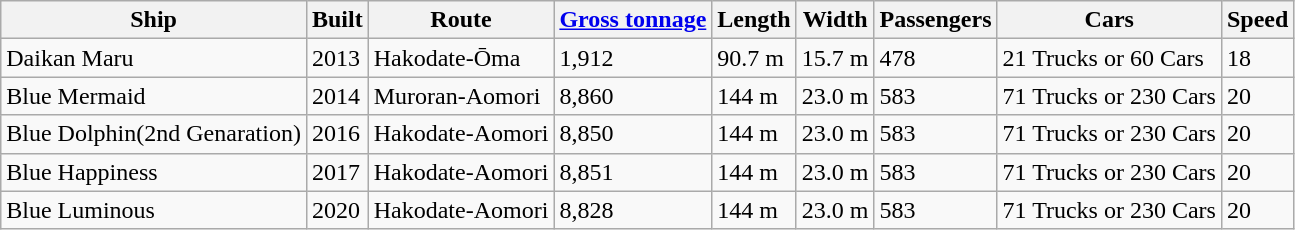<table class="wikitable">
<tr>
<th>Ship</th>
<th>Built</th>
<th>Route</th>
<th><a href='#'>Gross tonnage</a></th>
<th>Length</th>
<th>Width</th>
<th>Passengers</th>
<th>Cars</th>
<th>Speed</th>
</tr>
<tr>
<td>Daikan Maru</td>
<td>2013</td>
<td>Hakodate-Ōma</td>
<td>1,912</td>
<td>90.7 m</td>
<td>15.7 m</td>
<td>478</td>
<td>21 Trucks or 60 Cars</td>
<td>18</td>
</tr>
<tr>
<td>Blue Mermaid</td>
<td>2014</td>
<td>Muroran-Aomori</td>
<td>8,860</td>
<td>144 m</td>
<td>23.0 m</td>
<td>583</td>
<td>71 Trucks or 230 Cars</td>
<td>20</td>
</tr>
<tr>
<td>Blue Dolphin(2nd Genaration)</td>
<td>2016</td>
<td>Hakodate-Aomori</td>
<td>8,850</td>
<td>144 m</td>
<td>23.0 m</td>
<td>583</td>
<td>71 Trucks or 230 Cars</td>
<td>20</td>
</tr>
<tr>
<td>Blue Happiness</td>
<td>2017</td>
<td>Hakodate-Aomori</td>
<td>8,851</td>
<td>144 m</td>
<td>23.0 m</td>
<td>583</td>
<td>71 Trucks or 230 Cars</td>
<td>20</td>
</tr>
<tr>
<td>Blue Luminous</td>
<td>2020</td>
<td>Hakodate-Aomori</td>
<td>8,828</td>
<td>144 m</td>
<td>23.0 m</td>
<td>583</td>
<td>71 Trucks or 230 Cars</td>
<td>20</td>
</tr>
</table>
